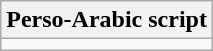<table class="wikitable" style="text-align:center;">
<tr>
<th>Perso-Arabic script</th>
</tr>
<tr>
<td></td>
</tr>
</table>
